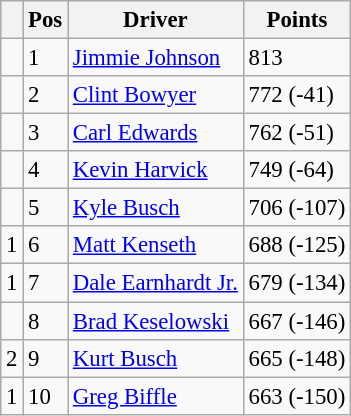<table class="wikitable " style="font-size: 95%;">
<tr>
<th></th>
<th>Pos</th>
<th>Driver</th>
<th>Points</th>
</tr>
<tr>
<td></td>
<td>1</td>
<td><a href='#'>Jimmie Johnson</a></td>
<td>813</td>
</tr>
<tr>
<td></td>
<td>2</td>
<td><a href='#'>Clint Bowyer</a></td>
<td>772 (-41)</td>
</tr>
<tr>
<td></td>
<td>3</td>
<td><a href='#'>Carl Edwards</a></td>
<td>762 (-51)</td>
</tr>
<tr>
<td></td>
<td>4</td>
<td><a href='#'>Kevin Harvick</a></td>
<td>749 (-64)</td>
</tr>
<tr>
<td></td>
<td>5</td>
<td><a href='#'>Kyle Busch</a></td>
<td>706 (-107)</td>
</tr>
<tr>
<td> 1</td>
<td>6</td>
<td><a href='#'>Matt Kenseth</a></td>
<td>688 (-125)</td>
</tr>
<tr>
<td> 1</td>
<td>7</td>
<td><a href='#'>Dale Earnhardt Jr.</a></td>
<td>679 (-134)</td>
</tr>
<tr>
<td></td>
<td>8</td>
<td><a href='#'>Brad Keselowski</a></td>
<td>667 (-146)</td>
</tr>
<tr>
<td> 2</td>
<td>9</td>
<td><a href='#'>Kurt Busch</a></td>
<td>665 (-148)</td>
</tr>
<tr>
<td> 1</td>
<td>10</td>
<td><a href='#'>Greg Biffle</a></td>
<td>663 (-150)</td>
</tr>
</table>
